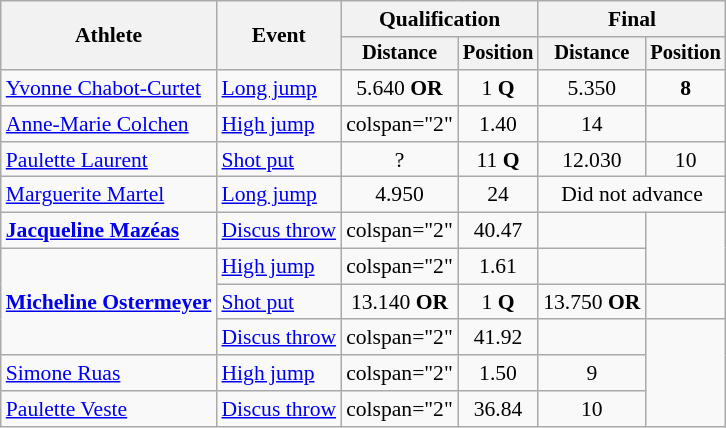<table class=wikitable style="font-size:90%">
<tr>
<th rowspan="2">Athlete</th>
<th rowspan="2">Event</th>
<th colspan="2">Qualification</th>
<th colspan="2">Final</th>
</tr>
<tr style="font-size:95%">
<th>Distance</th>
<th>Position</th>
<th>Distance</th>
<th>Position</th>
</tr>
<tr align=center>
<td align=left><a href='#'>Yvonne Chabot-Curtet</a></td>
<td align=left><a href='#'>Long jump</a></td>
<td>5.640 <strong>OR</strong></td>
<td>1 <strong>Q</strong></td>
<td>5.350</td>
<td><strong>8</strong></td>
</tr>
<tr align=center>
<td align=left><a href='#'>Anne-Marie Colchen</a></td>
<td align=left><a href='#'>High jump</a></td>
<td>colspan="2" </td>
<td>1.40</td>
<td>14</td>
</tr>
<tr align=center>
<td align=left><a href='#'>Paulette Laurent</a></td>
<td align=left><a href='#'>Shot put</a></td>
<td>?</td>
<td>11 <strong>Q</strong></td>
<td>12.030</td>
<td>10</td>
</tr>
<tr align=center>
<td align=left><a href='#'>Marguerite Martel</a></td>
<td align=left><a href='#'>Long jump</a></td>
<td>4.950</td>
<td>24</td>
<td colspan=2>Did not advance</td>
</tr>
<tr align=center>
<td align=left><strong><a href='#'>Jacqueline Mazéas</a></strong></td>
<td align=left><a href='#'>Discus throw</a></td>
<td>colspan="2" </td>
<td>40.47</td>
<td></td>
</tr>
<tr align=center>
<td align=left rowspan=3><strong><a href='#'>Micheline Ostermeyer</a></strong></td>
<td align=left><a href='#'>High jump</a></td>
<td>colspan="2" </td>
<td>1.61</td>
<td></td>
</tr>
<tr align=center>
<td align=left><a href='#'>Shot put</a></td>
<td>13.140 <strong>OR</strong></td>
<td>1 <strong>Q</strong></td>
<td>13.750 <strong>OR</strong></td>
<td></td>
</tr>
<tr align=center>
<td align=left><a href='#'>Discus throw</a></td>
<td>colspan="2" </td>
<td>41.92</td>
<td></td>
</tr>
<tr align=center>
<td align=left><a href='#'>Simone Ruas</a></td>
<td align=left><a href='#'>High jump</a></td>
<td>colspan="2" </td>
<td>1.50</td>
<td>9</td>
</tr>
<tr align=center>
<td align=left><a href='#'>Paulette Veste</a></td>
<td align=left><a href='#'>Discus throw</a></td>
<td>colspan="2" </td>
<td>36.84</td>
<td>10</td>
</tr>
</table>
